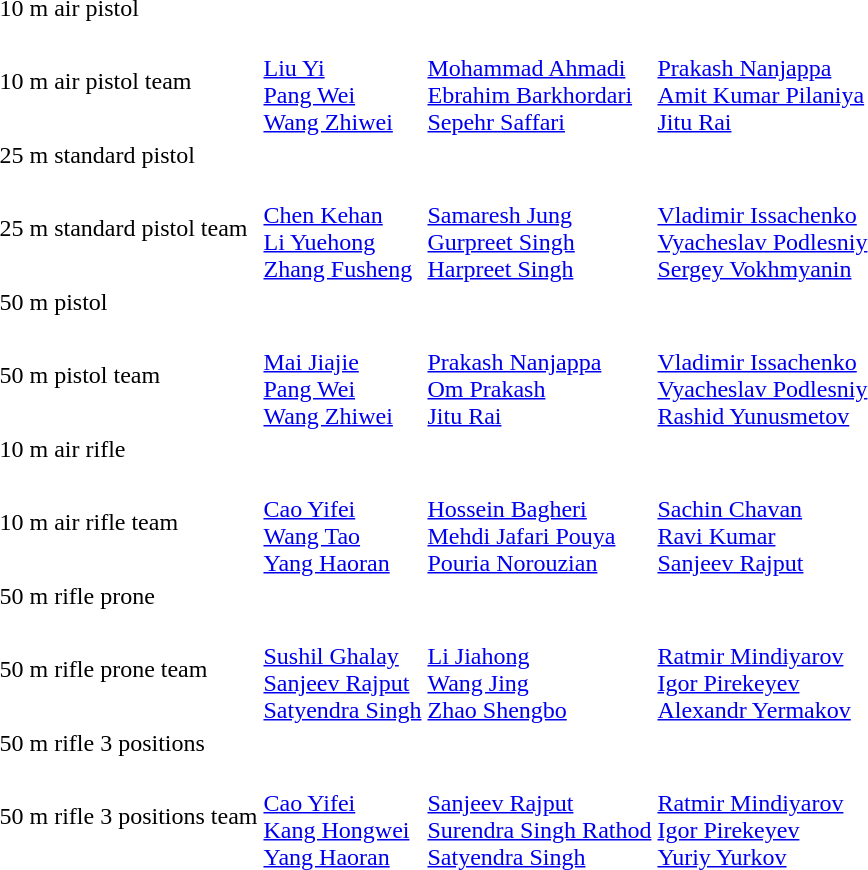<table>
<tr>
<td>10 m air pistol</td>
<td></td>
<td></td>
<td></td>
</tr>
<tr>
<td>10 m air pistol team</td>
<td><br><a href='#'>Liu Yi</a><br><a href='#'>Pang Wei</a><br><a href='#'>Wang Zhiwei</a></td>
<td><br><a href='#'>Mohammad Ahmadi</a><br><a href='#'>Ebrahim Barkhordari</a><br><a href='#'>Sepehr Saffari</a></td>
<td><br><a href='#'>Prakash Nanjappa</a><br><a href='#'>Amit Kumar Pilaniya</a><br><a href='#'>Jitu Rai</a></td>
</tr>
<tr>
<td>25 m standard pistol</td>
<td></td>
<td></td>
<td></td>
</tr>
<tr>
<td>25 m standard pistol team</td>
<td><br><a href='#'>Chen Kehan</a><br><a href='#'>Li Yuehong</a><br><a href='#'>Zhang Fusheng</a></td>
<td><br><a href='#'>Samaresh Jung</a><br><a href='#'>Gurpreet Singh</a><br><a href='#'>Harpreet Singh</a></td>
<td><br><a href='#'>Vladimir Issachenko</a><br><a href='#'>Vyacheslav Podlesniy</a><br><a href='#'>Sergey Vokhmyanin</a></td>
</tr>
<tr>
<td>50 m pistol</td>
<td></td>
<td></td>
<td></td>
</tr>
<tr>
<td>50 m pistol team</td>
<td><br><a href='#'>Mai Jiajie</a><br><a href='#'>Pang Wei</a><br><a href='#'>Wang Zhiwei</a></td>
<td><br><a href='#'>Prakash Nanjappa</a><br><a href='#'>Om Prakash</a><br><a href='#'>Jitu Rai</a></td>
<td><br><a href='#'>Vladimir Issachenko</a><br><a href='#'>Vyacheslav Podlesniy</a><br><a href='#'>Rashid Yunusmetov</a></td>
</tr>
<tr>
<td>10 m air rifle</td>
<td></td>
<td></td>
<td></td>
</tr>
<tr>
<td>10 m air rifle team</td>
<td><br><a href='#'>Cao Yifei</a><br><a href='#'>Wang Tao</a><br><a href='#'>Yang Haoran</a></td>
<td><br><a href='#'>Hossein Bagheri</a><br><a href='#'>Mehdi Jafari Pouya</a><br><a href='#'>Pouria Norouzian</a></td>
<td><br><a href='#'>Sachin Chavan</a><br><a href='#'>Ravi Kumar</a><br><a href='#'>Sanjeev Rajput</a></td>
</tr>
<tr>
<td>50 m rifle prone</td>
<td></td>
<td></td>
<td></td>
</tr>
<tr>
<td>50 m rifle prone team</td>
<td><br><a href='#'>Sushil Ghalay</a><br><a href='#'>Sanjeev Rajput</a><br><a href='#'>Satyendra Singh</a></td>
<td><br><a href='#'>Li Jiahong</a><br><a href='#'>Wang Jing</a><br><a href='#'>Zhao Shengbo</a></td>
<td><br><a href='#'>Ratmir Mindiyarov</a><br><a href='#'>Igor Pirekeyev</a><br><a href='#'>Alexandr Yermakov</a></td>
</tr>
<tr>
<td>50 m rifle 3 positions</td>
<td></td>
<td></td>
<td></td>
</tr>
<tr>
<td>50 m rifle 3 positions team</td>
<td><br><a href='#'>Cao Yifei</a><br><a href='#'>Kang Hongwei</a><br><a href='#'>Yang Haoran</a></td>
<td><br><a href='#'>Sanjeev Rajput</a><br><a href='#'>Surendra Singh Rathod</a><br><a href='#'>Satyendra Singh</a></td>
<td><br><a href='#'>Ratmir Mindiyarov</a><br><a href='#'>Igor Pirekeyev</a><br><a href='#'>Yuriy Yurkov</a></td>
</tr>
</table>
